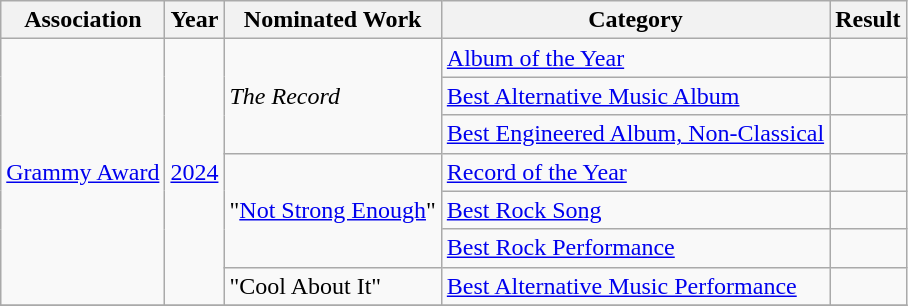<table class="wikitable">
<tr>
<th scope="col">Association</th>
<th scope="col">Year</th>
<th scope="col">Nominated Work</th>
<th scope="col">Category</th>
<th scope="col">Result</th>
</tr>
<tr>
<td rowspan=7><a href='#'>Grammy Award</a></td>
<td rowspan=7><a href='#'>2024</a></td>
<td rowspan="3"><em>The Record</em></td>
<td scope="row"><a href='#'>Album of the Year</a></td>
<td></td>
</tr>
<tr>
<td scope="row"><a href='#'>Best Alternative Music Album</a></td>
<td></td>
</tr>
<tr>
<td scope="row"><a href='#'>Best Engineered Album, Non-Classical</a></td>
<td></td>
</tr>
<tr>
<td rowspan="3">"<a href='#'>Not Strong Enough</a>"</td>
<td scope="row"><a href='#'>Record of the Year</a></td>
<td></td>
</tr>
<tr>
<td scope="row"><a href='#'>Best Rock Song</a></td>
<td></td>
</tr>
<tr>
<td scope="row"><a href='#'>Best Rock Performance</a></td>
<td></td>
</tr>
<tr>
<td>"Cool About It"</td>
<td scope="row"><a href='#'>Best Alternative Music Performance</a></td>
<td></td>
</tr>
<tr>
</tr>
</table>
